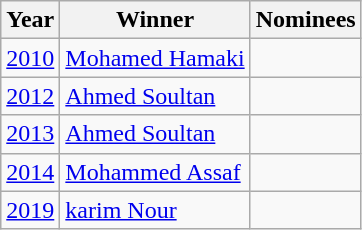<table class="wikitable">
<tr>
<th>Year</th>
<th>Winner</th>
<th>Nominees</th>
</tr>
<tr>
<td><a href='#'>2010</a></td>
<td><a href='#'>Mohamed Hamaki</a></td>
<td></td>
</tr>
<tr>
<td><a href='#'>2012</a> </td>
<td><a href='#'>Ahmed Soultan</a></td>
<td></td>
</tr>
<tr>
<td><a href='#'>2013</a> </td>
<td><a href='#'>Ahmed Soultan</a></td>
<td></td>
</tr>
<tr>
<td><a href='#'>2014</a> </td>
<td><a href='#'>Mohammed Assaf</a></td>
<td></td>
</tr>
<tr>
<td><a href='#'>2019</a> </td>
<td><a href='#'>karim Nour</a></td>
<td></td>
</tr>
</table>
